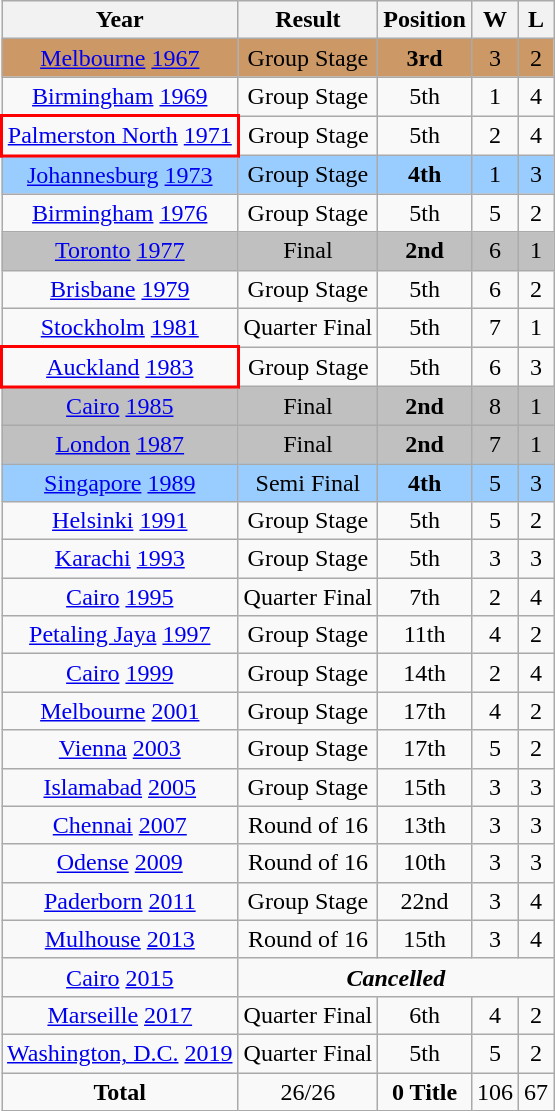<table class="wikitable" style="text-align: center;">
<tr>
<th>Year</th>
<th>Result</th>
<th>Position</th>
<th>W</th>
<th>L</th>
</tr>
<tr style="background:#c96;">
<td> <a href='#'>Melbourne</a> <a href='#'>1967</a></td>
<td>Group Stage</td>
<td><strong>3rd</strong></td>
<td>3</td>
<td>2</td>
</tr>
<tr>
<td> <a href='#'>Birmingham</a> <a href='#'>1969</a></td>
<td>Group Stage</td>
<td>5th</td>
<td>1</td>
<td>4</td>
</tr>
<tr>
<td style="border: 2px solid red"> <a href='#'>Palmerston North</a> <a href='#'>1971</a></td>
<td>Group Stage</td>
<td>5th</td>
<td>2</td>
<td>4</td>
</tr>
<tr style="background:#9acdff;">
<td> <a href='#'>Johannesburg</a> <a href='#'>1973</a></td>
<td>Group Stage</td>
<td><strong>4th</strong></td>
<td>1</td>
<td>3</td>
</tr>
<tr>
<td> <a href='#'>Birmingham</a> <a href='#'>1976</a></td>
<td>Group Stage</td>
<td>5th</td>
<td>5</td>
<td>2</td>
</tr>
<tr style="background:silver;">
<td> <a href='#'>Toronto</a> <a href='#'>1977</a></td>
<td>Final</td>
<td><strong>2nd</strong></td>
<td>6</td>
<td>1</td>
</tr>
<tr>
<td> <a href='#'>Brisbane</a> <a href='#'>1979</a></td>
<td>Group Stage</td>
<td>5th</td>
<td>6</td>
<td>2</td>
</tr>
<tr>
<td> <a href='#'>Stockholm</a> <a href='#'>1981</a></td>
<td>Quarter Final</td>
<td>5th</td>
<td>7</td>
<td>1</td>
</tr>
<tr>
<td style="border: 2px solid red"> <a href='#'>Auckland</a> <a href='#'>1983</a></td>
<td>Group Stage</td>
<td>5th</td>
<td>6</td>
<td>3</td>
</tr>
<tr style="background:silver;">
<td> <a href='#'>Cairo</a> <a href='#'>1985</a></td>
<td>Final</td>
<td><strong>2nd</strong></td>
<td>8</td>
<td>1</td>
</tr>
<tr style="background:silver;">
<td> <a href='#'>London</a> <a href='#'>1987</a></td>
<td>Final</td>
<td><strong>2nd</strong></td>
<td>7</td>
<td>1</td>
</tr>
<tr style="background:#9acdff;">
<td> <a href='#'>Singapore</a> <a href='#'>1989</a></td>
<td>Semi Final</td>
<td><strong>4th</strong></td>
<td>5</td>
<td>3</td>
</tr>
<tr>
<td> <a href='#'>Helsinki</a> <a href='#'>1991</a></td>
<td>Group Stage</td>
<td>5th</td>
<td>5</td>
<td>2</td>
</tr>
<tr>
<td> <a href='#'>Karachi</a> <a href='#'>1993</a></td>
<td>Group Stage</td>
<td>5th</td>
<td>3</td>
<td>3</td>
</tr>
<tr>
<td> <a href='#'>Cairo</a> <a href='#'>1995</a></td>
<td>Quarter Final</td>
<td>7th</td>
<td>2</td>
<td>4</td>
</tr>
<tr>
<td> <a href='#'>Petaling Jaya</a> <a href='#'>1997</a></td>
<td>Group Stage</td>
<td>11th</td>
<td>4</td>
<td>2</td>
</tr>
<tr>
<td> <a href='#'>Cairo</a> <a href='#'>1999</a></td>
<td>Group Stage</td>
<td>14th</td>
<td>2</td>
<td>4</td>
</tr>
<tr>
<td> <a href='#'>Melbourne</a> <a href='#'>2001</a></td>
<td>Group Stage</td>
<td>17th</td>
<td>4</td>
<td>2</td>
</tr>
<tr>
<td> <a href='#'>Vienna</a> <a href='#'>2003</a></td>
<td>Group Stage</td>
<td>17th</td>
<td>5</td>
<td>2</td>
</tr>
<tr>
<td> <a href='#'>Islamabad</a> <a href='#'>2005</a></td>
<td>Group Stage</td>
<td>15th</td>
<td>3</td>
<td>3</td>
</tr>
<tr>
<td> <a href='#'>Chennai</a> <a href='#'>2007</a></td>
<td>Round of 16</td>
<td>13th</td>
<td>3</td>
<td>3</td>
</tr>
<tr>
<td> <a href='#'>Odense</a> <a href='#'>2009</a></td>
<td>Round of 16</td>
<td>10th</td>
<td>3</td>
<td>3</td>
</tr>
<tr>
<td> <a href='#'>Paderborn</a> <a href='#'>2011</a></td>
<td>Group Stage</td>
<td>22nd</td>
<td>3</td>
<td>4</td>
</tr>
<tr>
<td> <a href='#'>Mulhouse</a> <a href='#'>2013</a></td>
<td>Round of 16</td>
<td>15th</td>
<td>3</td>
<td>4</td>
</tr>
<tr>
<td> <a href='#'>Cairo</a> <a href='#'>2015</a></td>
<td colspan=4 align=center><strong><em>Cancelled</em></strong></td>
</tr>
<tr>
<td> <a href='#'>Marseille</a> <a href='#'>2017</a></td>
<td>Quarter Final</td>
<td>6th</td>
<td>4</td>
<td>2</td>
</tr>
<tr>
<td> <a href='#'>Washington, D.C.</a> <a href='#'>2019</a></td>
<td>Quarter Final</td>
<td>5th</td>
<td>5</td>
<td>2</td>
</tr>
<tr>
<td><strong>Total</strong></td>
<td>26/26</td>
<td><strong>0 Title</strong></td>
<td>106</td>
<td>67</td>
</tr>
</table>
